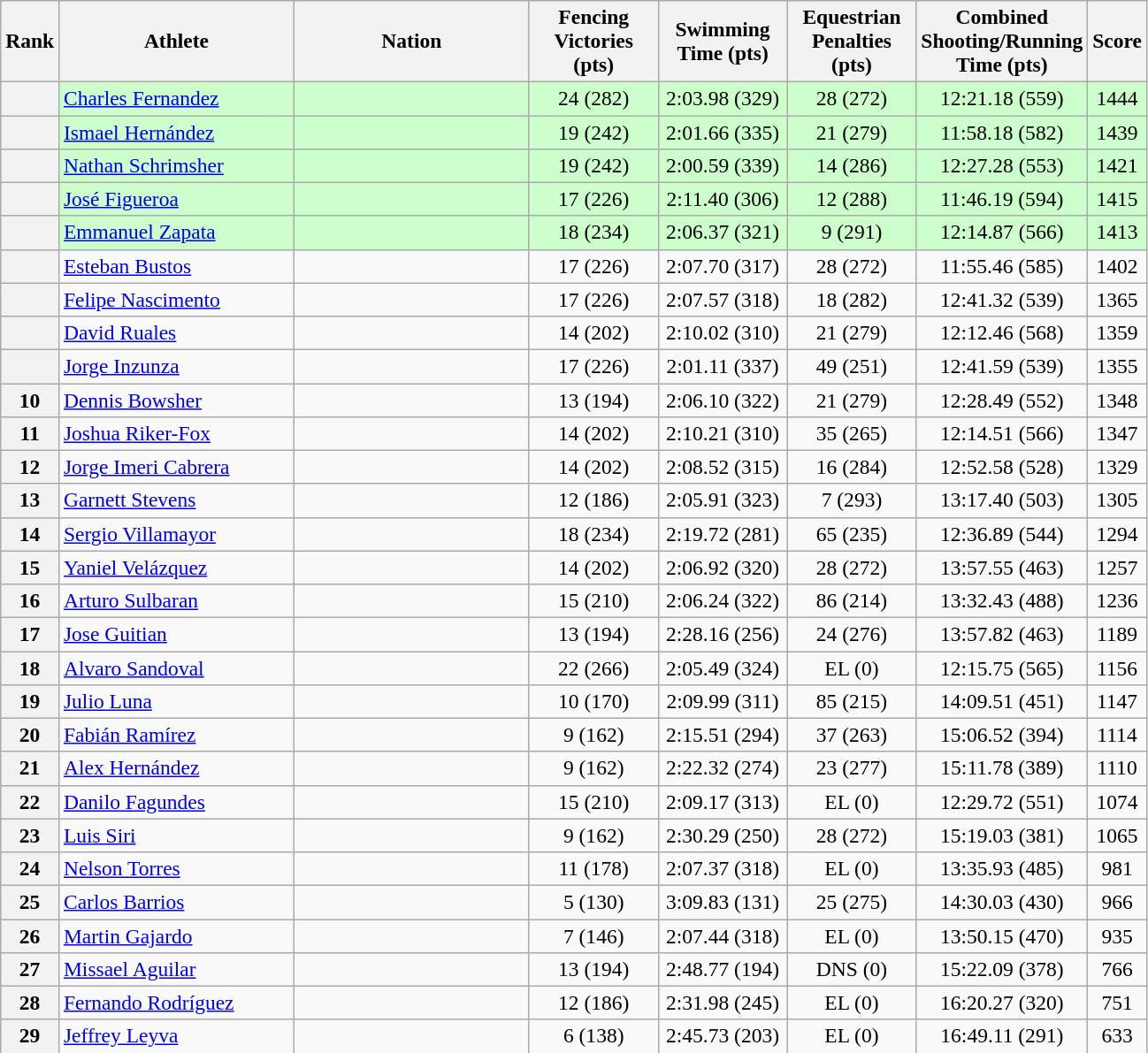<table class="wikitable sortable" style="text-align:center; font-size:98%;">
<tr>
<th width=30>Rank</th>
<th width=170>Athlete</th>
<th width=170>Nation</th>
<th width=90>Fencing <br>Victories (pts)</th>
<th width=90>Swimming <br>Time (pts)</th>
<th width=90>Equestrian <br>Penalties (pts)</th>
<th width=90>Combined Shooting/Running <br>Time (pts)</th>
<th>Score</th>
</tr>
<tr bgcolor="#ccffcc">
<th></th>
<td align=left><a href='#'>Charles Fernandez</a></td>
<td align=left></td>
<td>24 (282)</td>
<td>2:03.98 (329)</td>
<td>28 (272)</td>
<td>12:21.18 (559)</td>
<td>1444</td>
</tr>
<tr bgcolor="#ccffcc">
<th></th>
<td align=left><a href='#'>Ismael Hernández</a></td>
<td align=left></td>
<td>19 (242)</td>
<td>2:01.66 (335)</td>
<td>21 (279)</td>
<td>11:58.18 (582)</td>
<td>1439</td>
</tr>
<tr bgcolor="#ccffcc">
<th></th>
<td align=left><a href='#'>Nathan Schrimsher</a></td>
<td align=left></td>
<td>19 (242)</td>
<td>2:00.59 (339)</td>
<td>14 (286)</td>
<td>12:27.28 (553)</td>
<td>1421</td>
</tr>
<tr bgcolor="#ccffcc">
<th></th>
<td align=left><a href='#'>José Figueroa</a></td>
<td align=left></td>
<td>17 (226)</td>
<td>2:11.40 (306)</td>
<td>12 (288)</td>
<td>11:46.19 (594)</td>
<td>1415</td>
</tr>
<tr bgcolor="#ccffcc">
<th></th>
<td align=left><a href='#'>Emmanuel Zapata</a></td>
<td align=left></td>
<td>18 (234)</td>
<td>2:06.37 (321)</td>
<td>9 (291)</td>
<td>12:14.87 (566)</td>
<td>1413</td>
</tr>
<tr>
<th></th>
<td align=left><a href='#'>Esteban Bustos</a></td>
<td align=left></td>
<td>17 (226)</td>
<td>2:07.70 (317)</td>
<td>28 (272)</td>
<td>11:55.46 (585)</td>
<td>1402</td>
</tr>
<tr>
<th></th>
<td align=left><a href='#'>Felipe Nascimento</a></td>
<td align=left></td>
<td>17 (226)</td>
<td>2:07.57 (318)</td>
<td>18 (282)</td>
<td>12:41.32 (539)</td>
<td>1365</td>
</tr>
<tr>
<th></th>
<td align=left><a href='#'>David Ruales</a></td>
<td align=left></td>
<td>14 (202)</td>
<td>2:10.02 (310)</td>
<td>21 (279)</td>
<td>12:12.46 (568)</td>
<td>1359</td>
</tr>
<tr>
<th></th>
<td align=left><a href='#'>Jorge Inzunza</a></td>
<td align=left></td>
<td>17 (226)</td>
<td>2:01.11 (337)</td>
<td>49 (251)</td>
<td>12:41.59 (539)</td>
<td>1355</td>
</tr>
<tr>
<th>10</th>
<td align=left><a href='#'>Dennis Bowsher</a></td>
<td align=left></td>
<td>13 (194)</td>
<td>2:06.10 (322)</td>
<td>21 (279)</td>
<td>12:28.49 (552)</td>
<td>1348</td>
</tr>
<tr>
<th>11</th>
<td align=left><a href='#'>Joshua Riker-Fox</a></td>
<td align=left></td>
<td>14 (202)</td>
<td>2:10.21 (310)</td>
<td>35 (265)</td>
<td>12:14.51 (566)</td>
<td>1347</td>
</tr>
<tr>
<th>12</th>
<td align=left><a href='#'>Jorge Imeri Cabrera</a></td>
<td align=left></td>
<td>14 (202)</td>
<td>2:08.52 (315)</td>
<td>16 (284)</td>
<td>12:52.58 (528)</td>
<td>1329</td>
</tr>
<tr>
<th>13</th>
<td align=left><a href='#'>Garnett Stevens</a></td>
<td align=left></td>
<td>12 (186)</td>
<td>2:05.91 (323)</td>
<td>7 (293)</td>
<td>13:17.40 (503)</td>
<td>1305</td>
</tr>
<tr>
<th>14</th>
<td align=left><a href='#'>Sergio Villamayor</a></td>
<td align=left></td>
<td>18 (234)</td>
<td>2:19.72 (281)</td>
<td>65 (235)</td>
<td>12:36.89 (544)</td>
<td>1294</td>
</tr>
<tr>
<th>15</th>
<td align=left><a href='#'>Yaniel Velázquez</a></td>
<td align=left></td>
<td>14 (202)</td>
<td>2:06.92 (320)</td>
<td>28 (272)</td>
<td>13:57.55 (463)</td>
<td>1257</td>
</tr>
<tr>
<th>16</th>
<td align=left><a href='#'>Arturo Sulbaran</a></td>
<td align=left></td>
<td>15 (210)</td>
<td>2:06.24 (322)</td>
<td>86 (214)</td>
<td>13:32.43 (488)</td>
<td>1236</td>
</tr>
<tr>
<th>17</th>
<td align=left><a href='#'>Jose Guitian</a></td>
<td align=left></td>
<td>13 (194)</td>
<td>2:28.16 (256)</td>
<td>24 (276)</td>
<td>13:57.82 (463)</td>
<td>1189</td>
</tr>
<tr>
<th>18</th>
<td align=left><a href='#'>Alvaro Sandoval</a></td>
<td align=left></td>
<td>22 (266)</td>
<td>2:05.49 (324)</td>
<td>EL (0)</td>
<td>12:15.75 (565)</td>
<td>1156</td>
</tr>
<tr>
<th>19</th>
<td align=left><a href='#'>Julio Luna</a></td>
<td align=left></td>
<td>10 (170)</td>
<td>2:09.99 (311)</td>
<td>85 (215)</td>
<td>14:09.51 (451)</td>
<td>1147</td>
</tr>
<tr>
<th>20</th>
<td align=left><a href='#'>Fabián Ramírez</a></td>
<td align=left></td>
<td>9 (162)</td>
<td>2:15.51 (294)</td>
<td>37 (263)</td>
<td>15:06.52 (394)</td>
<td>1114</td>
</tr>
<tr>
<th>21</th>
<td align=left><a href='#'>Alex Hernández</a></td>
<td align=left></td>
<td>9 (162)</td>
<td>2:22.32 (274)</td>
<td>23 (277)</td>
<td>15:11.78 (389)</td>
<td>1110</td>
</tr>
<tr>
<th>22</th>
<td align=left><a href='#'>Danilo Fagundes</a></td>
<td align=left></td>
<td>15 (210)</td>
<td>2:09.17 (313)</td>
<td>EL (0)</td>
<td>12:29.72 (551)</td>
<td>1074</td>
</tr>
<tr>
<th>23</th>
<td align=left><a href='#'>Luis Siri</a></td>
<td align=left></td>
<td>9 (162)</td>
<td>2:30.29 (250)</td>
<td>28 (272)</td>
<td>15:19.03 (381)</td>
<td>1065</td>
</tr>
<tr>
<th>24</th>
<td align=left><a href='#'>Nelson Torres</a></td>
<td align=left></td>
<td>11 (178)</td>
<td>2:07.37 (318)</td>
<td>EL (0)</td>
<td>13:35.93 (485)</td>
<td>981</td>
</tr>
<tr>
<th>25</th>
<td align=left><a href='#'>Carlos Barrios</a></td>
<td align=left></td>
<td>5 (130)</td>
<td>3:09.83 (131)</td>
<td>25 (275)</td>
<td>14:30.03 (430)</td>
<td>966</td>
</tr>
<tr>
<th>26</th>
<td align=left><a href='#'>Martin Gajardo</a></td>
<td align=left></td>
<td>7 (146)</td>
<td>2:07.44 (318)</td>
<td>EL (0)</td>
<td>13:50.15 (470)</td>
<td>935</td>
</tr>
<tr>
<th>27</th>
<td align=left><a href='#'>Missael Aguilar</a></td>
<td align=left></td>
<td>13 (194)</td>
<td>2:48.77 (194)</td>
<td>DNS (0)</td>
<td>15:22.09 (378)</td>
<td>766</td>
</tr>
<tr>
<th>28</th>
<td align=left><a href='#'>Fernando Rodríguez</a></td>
<td align=left></td>
<td>12 (186)</td>
<td>2:31.98 (245)</td>
<td>EL (0)</td>
<td>16:20.27 (320)</td>
<td>751</td>
</tr>
<tr>
<th>29</th>
<td align=left><a href='#'>Jeffrey Leyva</a></td>
<td align=left></td>
<td>6 (138)</td>
<td>2:45.73 (203)</td>
<td>EL (0)</td>
<td>16:49.11 (291)</td>
<td>633</td>
</tr>
</table>
